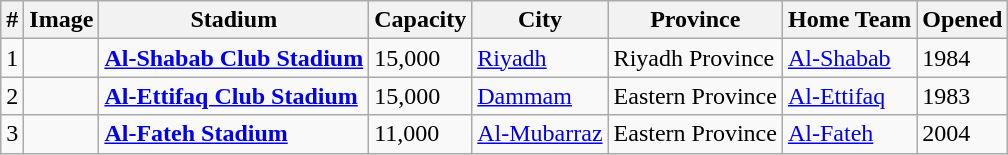<table class="wikitable sortable">
<tr>
<th>#</th>
<th>Image</th>
<th>Stadium</th>
<th>Capacity</th>
<th>City</th>
<th>Province</th>
<th>Home Team</th>
<th>Opened</th>
</tr>
<tr>
<td>1</td>
<td></td>
<td><strong><a href='#'>Al-Shabab Club Stadium</a></strong></td>
<td>15,000</td>
<td><a href='#'>Riyadh</a></td>
<td>Riyadh Province</td>
<td><a href='#'>Al-Shabab</a></td>
<td>1984</td>
</tr>
<tr>
<td>2</td>
<td></td>
<td><strong><a href='#'>Al-Ettifaq Club Stadium</a></strong></td>
<td>15,000</td>
<td><a href='#'>Dammam</a></td>
<td>Eastern Province</td>
<td><a href='#'>Al-Ettifaq</a></td>
<td>1983</td>
</tr>
<tr>
<td>3</td>
<td></td>
<td><strong><a href='#'>Al-Fateh Stadium</a></strong></td>
<td>11,000</td>
<td><a href='#'>Al-Mubarraz</a></td>
<td>Eastern Province</td>
<td><a href='#'>Al-Fateh</a></td>
<td>2004</td>
</tr>
</table>
